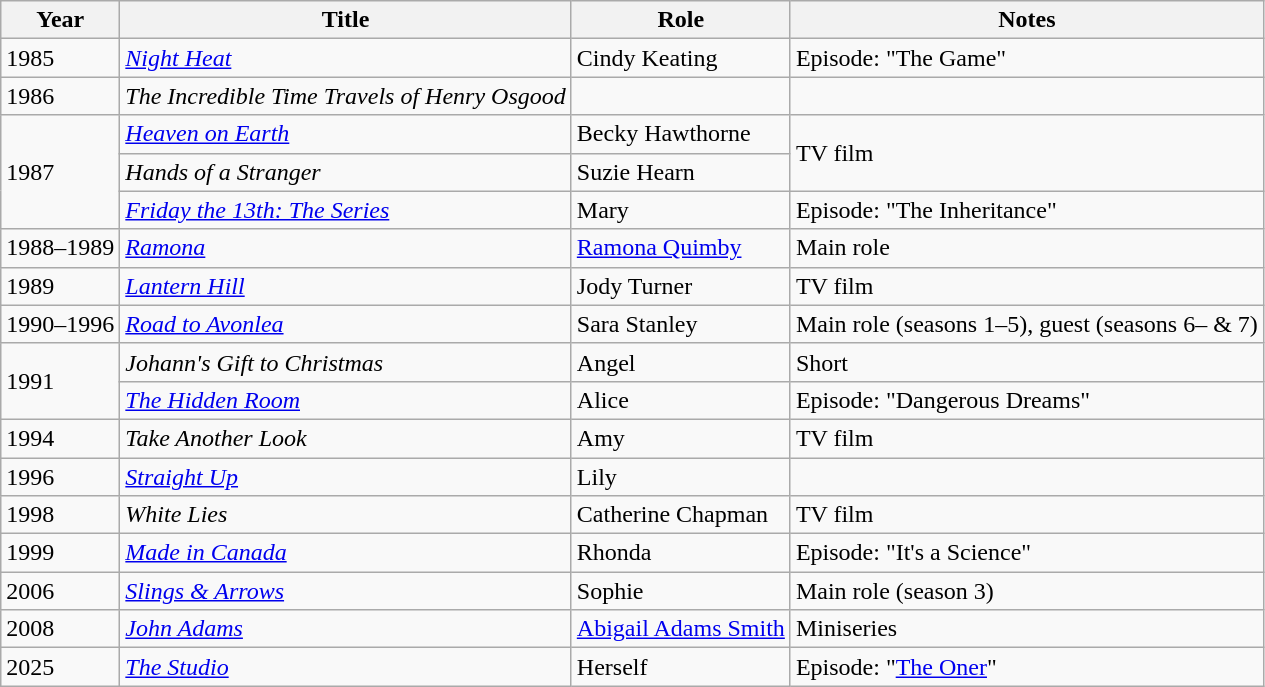<table class="wikitable sortable">
<tr>
<th>Year</th>
<th>Title</th>
<th>Role</th>
<th class="unsortable">Notes</th>
</tr>
<tr>
<td>1985</td>
<td><em><a href='#'>Night Heat</a></em></td>
<td>Cindy Keating</td>
<td>Episode: "The Game"</td>
</tr>
<tr>
<td>1986</td>
<td><em>The Incredible Time Travels of Henry Osgood </em></td>
<td></td>
<td></td>
</tr>
<tr>
<td rowspan=3>1987</td>
<td><em><a href='#'>Heaven on Earth</a></em></td>
<td>Becky Hawthorne</td>
<td rowspan=2>TV film</td>
</tr>
<tr>
<td><em>Hands of a Stranger</em></td>
<td>Suzie Hearn</td>
</tr>
<tr>
<td><em><a href='#'>Friday the 13th: The Series</a></em></td>
<td>Mary</td>
<td>Episode: "The Inheritance"</td>
</tr>
<tr>
<td>1988–1989</td>
<td><em><a href='#'>Ramona</a></em></td>
<td><a href='#'>Ramona Quimby</a></td>
<td>Main role</td>
</tr>
<tr>
<td>1989</td>
<td><em><a href='#'>Lantern Hill</a></em></td>
<td>Jody Turner</td>
<td>TV film</td>
</tr>
<tr>
<td>1990–1996</td>
<td><em><a href='#'>Road to Avonlea</a></em></td>
<td>Sara Stanley</td>
<td>Main role (seasons 1–5), guest (seasons 6– & 7)</td>
</tr>
<tr>
<td rowspan=2>1991</td>
<td><em>Johann's Gift to Christmas</em></td>
<td>Angel</td>
<td>Short</td>
</tr>
<tr>
<td><em><a href='#'>The Hidden Room</a></em></td>
<td>Alice</td>
<td>Episode: "Dangerous Dreams"</td>
</tr>
<tr>
<td>1994</td>
<td><em>Take Another Look</em></td>
<td>Amy</td>
<td>TV film</td>
</tr>
<tr>
<td>1996</td>
<td><em><a href='#'>Straight Up</a></em></td>
<td>Lily</td>
<td></td>
</tr>
<tr>
<td>1998</td>
<td><em>White Lies</em></td>
<td>Catherine Chapman</td>
<td>TV film</td>
</tr>
<tr>
<td>1999</td>
<td><em><a href='#'>Made in Canada</a></em></td>
<td>Rhonda</td>
<td>Episode: "It's a Science"</td>
</tr>
<tr>
<td>2006</td>
<td><em><a href='#'>Slings & Arrows</a></em></td>
<td>Sophie</td>
<td>Main role (season 3)</td>
</tr>
<tr>
<td>2008</td>
<td><em><a href='#'>John Adams</a></em></td>
<td><a href='#'>Abigail Adams Smith</a></td>
<td>Miniseries</td>
</tr>
<tr>
<td>2025</td>
<td><em><a href='#'>The Studio</a></em></td>
<td>Herself</td>
<td>Episode: "<a href='#'>The Oner</a>"</td>
</tr>
</table>
